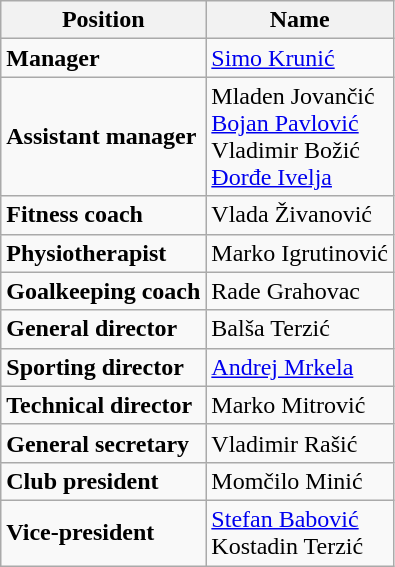<table class="wikitable">
<tr>
<th>Position</th>
<th>Name</th>
</tr>
<tr>
<td><strong>Manager</strong></td>
<td> <a href='#'>Simo Krunić</a></td>
</tr>
<tr>
<td><strong>Assistant manager</strong></td>
<td> Mladen Jovančić <br>  <a href='#'>Bojan Pavlović</a> <br>  Vladimir Božić <br>  <a href='#'>Đorđe Ivelja</a></td>
</tr>
<tr>
<td><strong>Fitness coach</strong></td>
<td> Vlada Živanović</td>
</tr>
<tr>
<td><strong>Physiotherapist </strong></td>
<td> Marko Igrutinović</td>
</tr>
<tr>
<td><strong>Goalkeeping coach</strong></td>
<td> Rade Grahovac</td>
</tr>
<tr>
<td><strong>General director</strong></td>
<td> Balša Terzić</td>
</tr>
<tr>
<td><strong>Sporting director</strong></td>
<td> <a href='#'>Andrej Mrkela</a></td>
</tr>
<tr>
<td><strong>Technical director</strong></td>
<td> Marko Mitrović</td>
</tr>
<tr>
<td><strong>General secretary</strong></td>
<td> Vladimir Rašić</td>
</tr>
<tr>
<td><strong>Club president</strong></td>
<td> Momčilo Minić</td>
</tr>
<tr>
<td><strong>Vice-president</strong></td>
<td> <a href='#'>Stefan Babović</a> <br>  Kostadin Terzić</td>
</tr>
</table>
